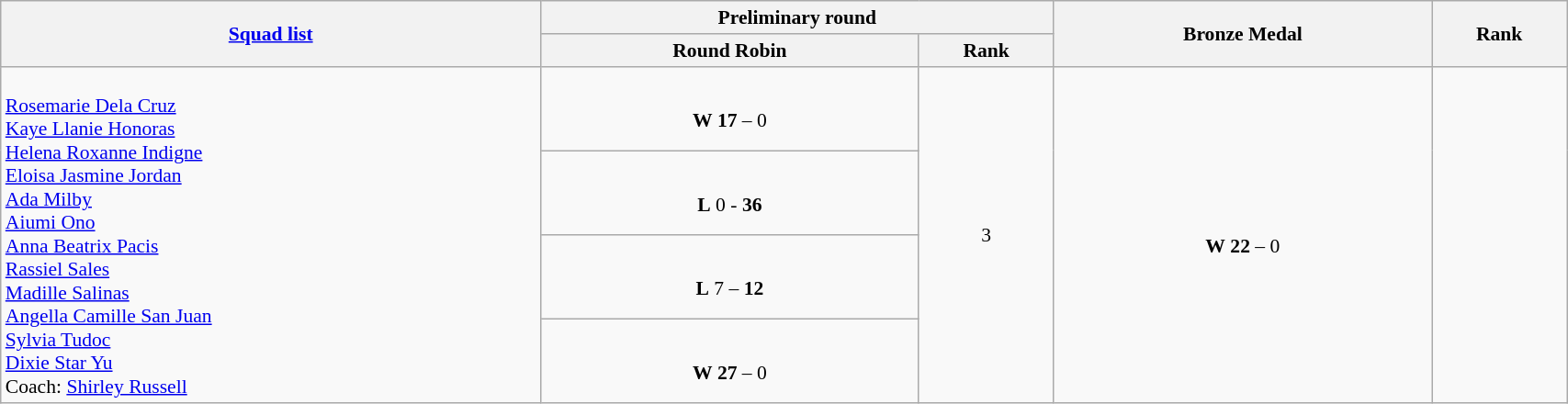<table class="wikitable" width="90%" style="text-align:left; font-size:90%">
<tr>
<th rowspan="2" width="20%"><a href='#'>Squad list</a></th>
<th colspan="2">Preliminary round</th>
<th rowspan="2" width="14%">Bronze Medal</th>
<th rowspan="2" width="5%">Rank</th>
</tr>
<tr>
<th width="14%">Round Robin</th>
<th width="5%">Rank</th>
</tr>
<tr>
<td rowspan="4"><br><a href='#'>Rosemarie Dela Cruz</a><br>
<a href='#'>Kaye Llanie Honoras</a><br>
<a href='#'>Helena Roxanne Indigne</a><br>
<a href='#'>Eloisa Jasmine Jordan</a> <br>
<a href='#'>Ada Milby</a> <br>
<a href='#'>Aiumi Ono</a> <br>
<a href='#'>Anna Beatrix Pacis</a><br>
<a href='#'>Rassiel Sales</a><br>
<a href='#'>Madille Salinas</a><br>
<a href='#'>Angella Camille San Juan</a><br>
<a href='#'>Sylvia Tudoc</a><br>
<a href='#'>Dixie Star Yu</a> <br>
Coach:  <a href='#'>Shirley Russell</a></td>
<td align=center><br> <strong>W</strong> <strong>17</strong> – 0</td>
<td rowspan=4 align=center>3 <strong></strong></td>
<td rowspan=4 align=center> <br> <strong>W</strong> <strong>22</strong> – 0</td>
<td rowspan=4 align=center></td>
</tr>
<tr>
<td align=center><br> <strong>L</strong> 0 - <strong>36</strong></td>
</tr>
<tr>
<td align=center><br> <strong>L</strong> 7 – <strong>12</strong></td>
</tr>
<tr>
<td align=center><br> <strong>W</strong> <strong>27</strong> – 0</td>
</tr>
</table>
